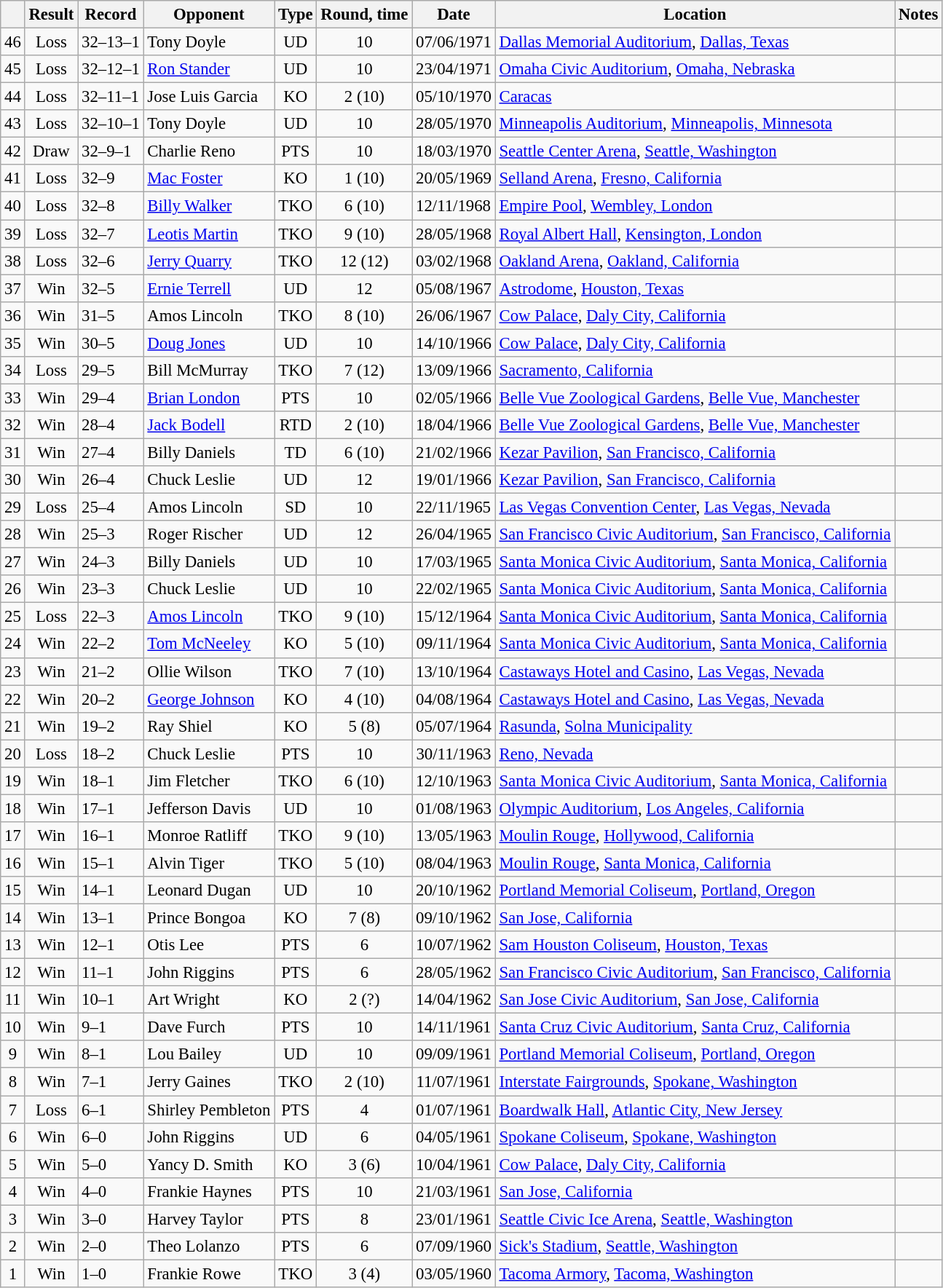<table class="wikitable" style="text-align:center; font-size:95%">
<tr>
<th></th>
<th>Result</th>
<th>Record</th>
<th>Opponent</th>
<th>Type</th>
<th>Round, time</th>
<th>Date</th>
<th>Location</th>
<th>Notes</th>
</tr>
<tr>
<td>46</td>
<td>Loss</td>
<td align=left>32–13–1</td>
<td align=left> Tony Doyle</td>
<td>UD</td>
<td>10</td>
<td align=left>07/06/1971</td>
<td align=left> <a href='#'>Dallas Memorial Auditorium</a>, <a href='#'>Dallas, Texas</a></td>
<td></td>
</tr>
<tr>
<td>45</td>
<td>Loss</td>
<td align=left>32–12–1</td>
<td align=left> <a href='#'>Ron Stander</a></td>
<td>UD</td>
<td>10</td>
<td align=left>23/04/1971</td>
<td align=left> <a href='#'>Omaha Civic Auditorium</a>, <a href='#'>Omaha, Nebraska</a></td>
<td align=left></td>
</tr>
<tr>
<td>44</td>
<td>Loss</td>
<td align=left>32–11–1</td>
<td align=left> Jose Luis Garcia</td>
<td>KO</td>
<td>2 (10)</td>
<td align=left>05/10/1970</td>
<td align=left> <a href='#'>Caracas</a></td>
<td align=left></td>
</tr>
<tr>
<td>43</td>
<td>Loss</td>
<td align=left>32–10–1</td>
<td align=left> Tony Doyle</td>
<td>UD</td>
<td>10</td>
<td align=left>28/05/1970</td>
<td align=left> <a href='#'>Minneapolis Auditorium</a>, <a href='#'>Minneapolis, Minnesota</a></td>
<td align=left></td>
</tr>
<tr>
<td>42</td>
<td>Draw</td>
<td align=left>32–9–1</td>
<td align=left> Charlie Reno</td>
<td>PTS</td>
<td>10</td>
<td align=left>18/03/1970</td>
<td align=left> <a href='#'>Seattle Center Arena</a>, <a href='#'>Seattle, Washington</a></td>
<td align=left></td>
</tr>
<tr>
<td>41</td>
<td>Loss</td>
<td align=left>32–9</td>
<td align=left> <a href='#'>Mac Foster</a></td>
<td>KO</td>
<td>1 (10)</td>
<td align=left>20/05/1969</td>
<td align=left> <a href='#'>Selland Arena</a>, <a href='#'>Fresno, California</a></td>
<td></td>
</tr>
<tr>
<td>40</td>
<td>Loss</td>
<td align=left>32–8</td>
<td align=left> <a href='#'>Billy Walker</a></td>
<td>TKO</td>
<td>6 (10)</td>
<td align=left>12/11/1968</td>
<td align=left> <a href='#'>Empire Pool</a>, <a href='#'>Wembley, London</a></td>
<td></td>
</tr>
<tr>
<td>39</td>
<td>Loss</td>
<td align=left>32–7</td>
<td align=left> <a href='#'>Leotis Martin</a></td>
<td>TKO</td>
<td>9 (10)</td>
<td align=left>28/05/1968</td>
<td align=left> <a href='#'>Royal Albert Hall</a>, <a href='#'>Kensington, London</a></td>
<td></td>
</tr>
<tr>
<td>38</td>
<td>Loss</td>
<td align=left>32–6</td>
<td align=left> <a href='#'>Jerry Quarry</a></td>
<td>TKO</td>
<td>12 (12)</td>
<td align=left>03/02/1968</td>
<td align=left> <a href='#'>Oakland Arena</a>, <a href='#'>Oakland, California</a></td>
<td align=left></td>
</tr>
<tr>
<td>37</td>
<td>Win</td>
<td align=left>32–5</td>
<td align=left> <a href='#'>Ernie Terrell</a></td>
<td>UD</td>
<td>12</td>
<td align=left>05/08/1967</td>
<td align=left> <a href='#'>Astrodome</a>, <a href='#'>Houston, Texas</a></td>
<td align=left></td>
</tr>
<tr>
<td>36</td>
<td>Win</td>
<td align=left>31–5</td>
<td align=left> Amos Lincoln</td>
<td>TKO</td>
<td>8 (10)</td>
<td align=left>26/06/1967</td>
<td align=left> <a href='#'>Cow Palace</a>, <a href='#'>Daly City, California</a></td>
<td></td>
</tr>
<tr>
<td>35</td>
<td>Win</td>
<td align=left>30–5</td>
<td align=left> <a href='#'>Doug Jones</a></td>
<td>UD</td>
<td>10</td>
<td align=left>14/10/1966</td>
<td align=left> <a href='#'>Cow Palace</a>, <a href='#'>Daly City, California</a></td>
<td></td>
</tr>
<tr>
<td>34</td>
<td>Loss</td>
<td align=left>29–5</td>
<td align=left> Bill McMurray</td>
<td>TKO</td>
<td>7 (12)</td>
<td>13/09/1966</td>
<td align=left> <a href='#'>Sacramento, California</a></td>
<td align=left></td>
</tr>
<tr>
<td>33</td>
<td>Win</td>
<td align=left>29–4</td>
<td align=left> <a href='#'>Brian London</a></td>
<td>PTS</td>
<td>10</td>
<td align=left>02/05/1966</td>
<td align=left> <a href='#'>Belle Vue Zoological Gardens</a>, <a href='#'>Belle Vue, Manchester</a></td>
<td align=left></td>
</tr>
<tr>
<td>32</td>
<td>Win</td>
<td align=left>28–4</td>
<td align=left> <a href='#'>Jack Bodell</a></td>
<td>RTD</td>
<td>2 (10)</td>
<td>18/04/1966</td>
<td align=left> <a href='#'>Belle Vue Zoological Gardens</a>, <a href='#'>Belle Vue, Manchester</a></td>
<td></td>
</tr>
<tr>
<td>31</td>
<td>Win</td>
<td align=left>27–4</td>
<td align=left> Billy Daniels</td>
<td>TD</td>
<td>6 (10)</td>
<td align=left>21/02/1966</td>
<td align=left> <a href='#'>Kezar Pavilion</a>, <a href='#'>San Francisco, California</a></td>
<td></td>
</tr>
<tr>
<td>30</td>
<td>Win</td>
<td align=left>26–4</td>
<td align=left> Chuck Leslie</td>
<td>UD</td>
<td>12</td>
<td align=left>19/01/1966</td>
<td align=left> <a href='#'>Kezar Pavilion</a>, <a href='#'>San Francisco, California</a></td>
<td align=left></td>
</tr>
<tr>
<td>29</td>
<td>Loss</td>
<td align=left>25–4</td>
<td align=left> Amos Lincoln</td>
<td>SD</td>
<td>10</td>
<td align=left>22/11/1965</td>
<td align=left> <a href='#'>Las Vegas Convention Center</a>, <a href='#'>Las Vegas, Nevada</a></td>
<td align=left></td>
</tr>
<tr>
<td>28</td>
<td>Win</td>
<td align=left>25–3</td>
<td align=left> Roger Rischer</td>
<td>UD</td>
<td>12</td>
<td align=left>26/04/1965</td>
<td align=left> <a href='#'>San Francisco Civic Auditorium</a>, <a href='#'>San Francisco, California</a></td>
<td></td>
</tr>
<tr>
<td>27</td>
<td>Win</td>
<td align=left>24–3</td>
<td align=left> Billy Daniels</td>
<td>UD</td>
<td>10</td>
<td align=left>17/03/1965</td>
<td align=left> <a href='#'>Santa Monica Civic Auditorium</a>, <a href='#'>Santa Monica, California</a></td>
<td></td>
</tr>
<tr>
<td>26</td>
<td>Win</td>
<td align=left>23–3</td>
<td align=left> Chuck Leslie</td>
<td>UD</td>
<td>10</td>
<td>22/02/1965</td>
<td align=left> <a href='#'>Santa Monica Civic Auditorium</a>, <a href='#'>Santa Monica, California</a></td>
<td></td>
</tr>
<tr>
<td>25</td>
<td>Loss</td>
<td align=left>22–3</td>
<td align=left> <a href='#'>Amos Lincoln</a></td>
<td>TKO</td>
<td>9 (10)</td>
<td>15/12/1964</td>
<td align=left> <a href='#'>Santa Monica Civic Auditorium</a>, <a href='#'>Santa Monica, California</a></td>
<td></td>
</tr>
<tr>
<td>24</td>
<td>Win</td>
<td align=left>22–2</td>
<td align=left> <a href='#'>Tom McNeeley</a></td>
<td>KO</td>
<td>5 (10)</td>
<td>09/11/1964</td>
<td align=left> <a href='#'>Santa Monica Civic Auditorium</a>, <a href='#'>Santa Monica, California</a></td>
<td></td>
</tr>
<tr>
<td>23</td>
<td>Win</td>
<td align=left>21–2</td>
<td align=left> Ollie Wilson</td>
<td>TKO</td>
<td>7 (10)</td>
<td>13/10/1964</td>
<td align=left> <a href='#'>Castaways Hotel and Casino</a>, <a href='#'>Las Vegas, Nevada</a></td>
<td></td>
</tr>
<tr>
<td>22</td>
<td>Win</td>
<td align=left>20–2</td>
<td align=left> <a href='#'>George Johnson</a></td>
<td>KO</td>
<td>4 (10)</td>
<td>04/08/1964</td>
<td align=left> <a href='#'>Castaways Hotel and Casino</a>, <a href='#'>Las Vegas, Nevada</a></td>
<td align=left></td>
</tr>
<tr>
<td>21</td>
<td>Win</td>
<td align=left>19–2</td>
<td align=left> Ray Shiel</td>
<td>KO</td>
<td>5 (8)</td>
<td>05/07/1964</td>
<td align=left> <a href='#'>Rasunda</a>, <a href='#'>Solna Municipality</a></td>
<td align=left></td>
</tr>
<tr>
<td>20</td>
<td>Loss</td>
<td align=left>18–2</td>
<td align=left> Chuck Leslie</td>
<td>PTS</td>
<td>10</td>
<td>30/11/1963</td>
<td align=left> <a href='#'>Reno, Nevada</a></td>
<td align=left></td>
</tr>
<tr>
<td>19</td>
<td>Win</td>
<td align=left>18–1</td>
<td align=left> Jim Fletcher</td>
<td>TKO</td>
<td>6 (10)</td>
<td>12/10/1963</td>
<td align=left> <a href='#'>Santa Monica Civic Auditorium</a>, <a href='#'>Santa Monica, California</a></td>
<td></td>
</tr>
<tr>
<td>18</td>
<td>Win</td>
<td align=left>17–1</td>
<td align=left> Jefferson Davis</td>
<td>UD</td>
<td>10</td>
<td>01/08/1963</td>
<td align=left> <a href='#'>Olympic Auditorium</a>, <a href='#'>Los Angeles, California</a></td>
<td></td>
</tr>
<tr>
<td>17</td>
<td>Win</td>
<td align=left>16–1</td>
<td align=left> Monroe Ratliff</td>
<td>TKO</td>
<td>9 (10)</td>
<td>13/05/1963</td>
<td align=left> <a href='#'>Moulin Rouge</a>, <a href='#'>Hollywood, California</a></td>
<td align=left></td>
</tr>
<tr>
<td>16</td>
<td>Win</td>
<td align=left>15–1</td>
<td align=left> Alvin Tiger</td>
<td>TKO</td>
<td>5 (10)</td>
<td>08/04/1963</td>
<td align=left> <a href='#'>Moulin Rouge</a>, <a href='#'>Santa Monica, California</a></td>
<td></td>
</tr>
<tr>
<td>15</td>
<td>Win</td>
<td align=left>14–1</td>
<td align=left> Leonard Dugan</td>
<td>UD</td>
<td>10</td>
<td>20/10/1962</td>
<td align=left> <a href='#'>Portland Memorial Coliseum</a>, <a href='#'>Portland, Oregon</a></td>
<td align=left></td>
</tr>
<tr>
<td>14</td>
<td>Win</td>
<td align=left>13–1</td>
<td align=left> Prince Bongoa</td>
<td>KO</td>
<td>7 (8)</td>
<td>09/10/1962</td>
<td align=left> <a href='#'>San Jose, California</a></td>
<td align=left></td>
</tr>
<tr>
<td>13</td>
<td>Win</td>
<td align=left>12–1</td>
<td align=left> Otis Lee</td>
<td>PTS</td>
<td>6</td>
<td>10/07/1962</td>
<td align=left> <a href='#'>Sam Houston Coliseum</a>, <a href='#'>Houston, Texas</a></td>
<td align=left></td>
</tr>
<tr>
<td>12</td>
<td>Win</td>
<td align=left>11–1</td>
<td align=left> John Riggins</td>
<td>PTS</td>
<td>6</td>
<td>28/05/1962</td>
<td align=left> <a href='#'>San Francisco Civic Auditorium</a>, <a href='#'>San Francisco, California</a></td>
<td align=left></td>
</tr>
<tr>
<td>11</td>
<td>Win</td>
<td align=left>10–1</td>
<td align=left> Art Wright</td>
<td>KO</td>
<td>2 (?)</td>
<td>14/04/1962</td>
<td align=left> <a href='#'>San Jose Civic Auditorium</a>, <a href='#'>San Jose, California</a></td>
<td align=left></td>
</tr>
<tr>
<td>10</td>
<td>Win</td>
<td align=left>9–1</td>
<td align=left> Dave Furch</td>
<td>PTS</td>
<td>10</td>
<td>14/11/1961</td>
<td align=left> <a href='#'>Santa Cruz Civic Auditorium</a>, <a href='#'>Santa Cruz, California</a></td>
<td align=left></td>
</tr>
<tr>
<td>9</td>
<td>Win</td>
<td align=left>8–1</td>
<td align=left> Lou Bailey</td>
<td>UD</td>
<td>10</td>
<td>09/09/1961</td>
<td align=left> <a href='#'>Portland Memorial Coliseum</a>, <a href='#'>Portland, Oregon</a></td>
<td align=left></td>
</tr>
<tr>
<td>8</td>
<td>Win</td>
<td align=left>7–1</td>
<td align=left> Jerry Gaines</td>
<td>TKO</td>
<td>2 (10)</td>
<td>11/07/1961</td>
<td align=left> <a href='#'>Interstate Fairgrounds</a>, <a href='#'>Spokane, Washington</a></td>
<td align=left></td>
</tr>
<tr>
<td>7</td>
<td>Loss</td>
<td align=left>6–1</td>
<td align=left> Shirley Pembleton</td>
<td>PTS</td>
<td>4</td>
<td>01/07/1961</td>
<td align=left> <a href='#'>Boardwalk Hall</a>, <a href='#'>Atlantic City, New Jersey</a></td>
<td align=left></td>
</tr>
<tr>
<td>6</td>
<td>Win</td>
<td align=left>6–0</td>
<td align=left> John Riggins</td>
<td>UD</td>
<td>6</td>
<td>04/05/1961</td>
<td align=left> <a href='#'>Spokane Coliseum</a>, <a href='#'>Spokane, Washington</a></td>
<td align=left></td>
</tr>
<tr>
<td>5</td>
<td>Win</td>
<td align=left>5–0</td>
<td align=left> Yancy D. Smith</td>
<td>KO</td>
<td>3 (6)</td>
<td>10/04/1961</td>
<td align=left> <a href='#'>Cow Palace</a>, <a href='#'>Daly City, California</a></td>
<td align=left></td>
</tr>
<tr>
<td>4</td>
<td>Win</td>
<td align=left>4–0</td>
<td align=left> Frankie Haynes</td>
<td>PTS</td>
<td>10</td>
<td>21/03/1961</td>
<td align=left> <a href='#'>San Jose, California</a></td>
<td align=left></td>
</tr>
<tr>
<td>3</td>
<td>Win</td>
<td align=left>3–0</td>
<td align=left> Harvey Taylor</td>
<td>PTS</td>
<td>8</td>
<td>23/01/1961</td>
<td align=left> <a href='#'>Seattle Civic Ice Arena</a>, <a href='#'>Seattle, Washington</a></td>
<td align=left></td>
</tr>
<tr>
<td>2</td>
<td>Win</td>
<td align=left>2–0</td>
<td align=left>Theo Lolanzo</td>
<td>PTS</td>
<td>6</td>
<td>07/09/1960</td>
<td align=left> <a href='#'>Sick's Stadium</a>, <a href='#'>Seattle, Washington</a></td>
<td align=left></td>
</tr>
<tr>
<td>1</td>
<td>Win</td>
<td align=left>1–0</td>
<td align=left> Frankie Rowe</td>
<td>TKO</td>
<td>3 (4)</td>
<td>03/05/1960</td>
<td align=left> <a href='#'>Tacoma Armory</a>, <a href='#'>Tacoma, Washington</a></td>
<td></td>
</tr>
</table>
